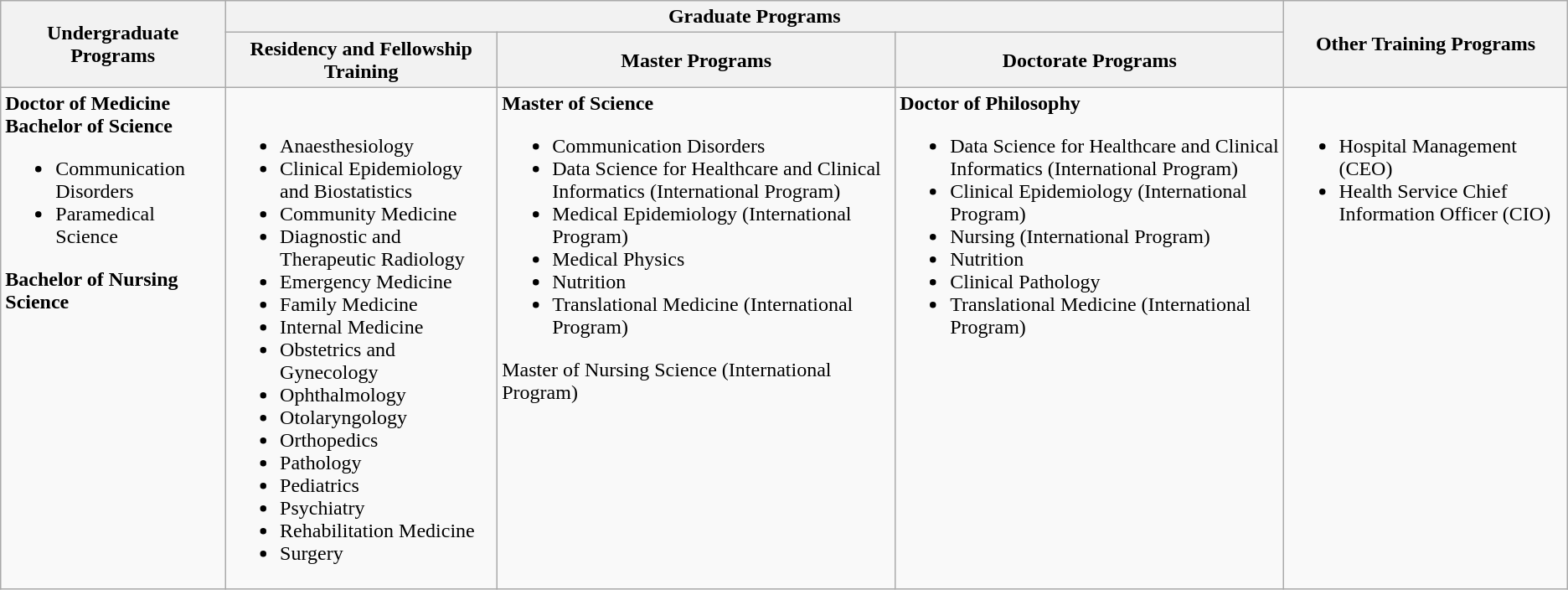<table class="wikitable">
<tr>
<th rowspan="2"><strong>Undergraduate Programs</strong></th>
<th colspan="3"><strong>Graduate Programs</strong></th>
<th rowspan="2"><strong>Other Training Programs</strong></th>
</tr>
<tr>
<th>Residency and Fellowship Training</th>
<th>Master Programs</th>
<th>Doctorate Programs</th>
</tr>
<tr>
<td valign = "top"><strong>Doctor of Medicine</strong><br><strong>Bachelor of Science</strong><ul><li>Communication Disorders</li><li>Paramedical Science</li></ul><strong>Bachelor of Nursing Science</strong></td>
<td valign = "top"><br><ul><li>Anaesthesiology</li><li>Clinical Epidemiology and Biostatistics</li><li>Community Medicine</li><li>Diagnostic and Therapeutic Radiology</li><li>Emergency Medicine</li><li>Family Medicine</li><li>Internal Medicine</li><li>Obstetrics and Gynecology</li><li>Ophthalmology</li><li>Otolaryngology</li><li>Orthopedics</li><li>Pathology</li><li>Pediatrics</li><li>Psychiatry</li><li>Rehabilitation Medicine</li><li>Surgery</li></ul></td>
<td valign = "top"><strong>Master of Science</strong><br><ul><li>Communication Disorders</li><li>Data Science for Healthcare and Clinical Informatics (International Program)</li><li>Medical Epidemiology (International Program)</li><li>Medical Physics</li><li>Nutrition</li><li>Translational Medicine (International Program)</li></ul>Master of Nursing Science (International Program)</td>
<td valign = "top"><strong>Doctor of Philosophy</strong><br><ul><li>Data Science for Healthcare and Clinical Informatics (International Program)</li><li>Clinical Epidemiology (International Program)</li><li>Nursing (International Program)</li><li>Nutrition</li><li>Clinical Pathology</li><li>Translational Medicine (International Program)</li></ul></td>
<td valign = "top"><br><ul><li>Hospital Management (CEO)</li><li>Health Service Chief Information Officer (CIO)</li></ul></td>
</tr>
</table>
